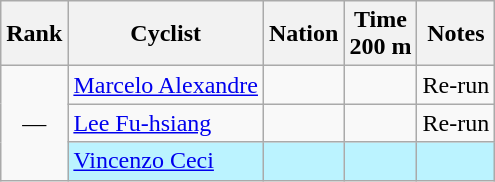<table class="wikitable sortable" style="text-align:center">
<tr>
<th>Rank</th>
<th>Cyclist</th>
<th>Nation</th>
<th>Time<br>200 m</th>
<th>Notes</th>
</tr>
<tr>
<td rowspan=3>—</td>
<td align=left><a href='#'>Marcelo Alexandre</a></td>
<td align=left></td>
<td></td>
<td>Re-run</td>
</tr>
<tr>
<td align=left><a href='#'>Lee Fu-hsiang</a></td>
<td align=left></td>
<td></td>
<td>Re-run</td>
</tr>
<tr bgcolor=bbf3ff>
<td align=left><a href='#'>Vincenzo Ceci</a></td>
<td align=left></td>
<td></td>
<td></td>
</tr>
</table>
